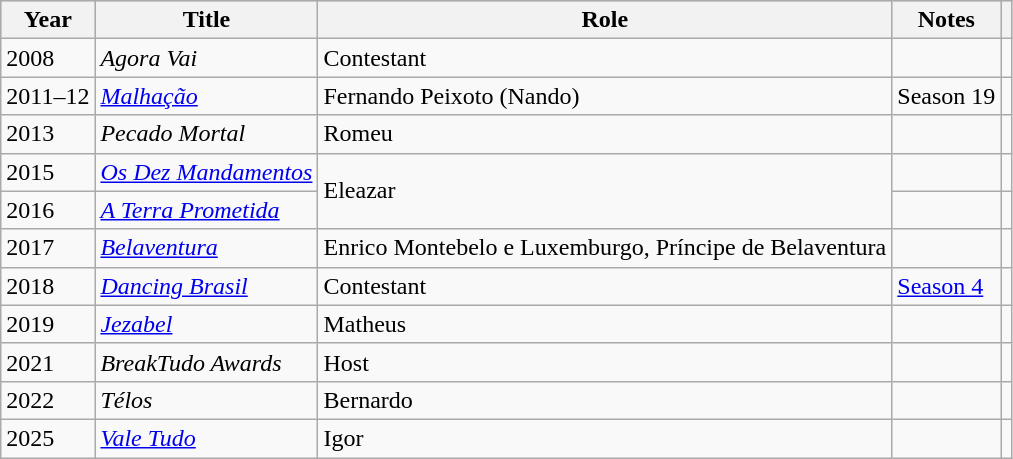<table class="wikitable sortable plainrowheaders">
<tr style="background:#ccc; text-align:center;">
<th scope="col">Year</th>
<th scope="col">Title</th>
<th scope="col">Role</th>
<th scope="col">Notes</th>
<th scope="col" class="unsortable"></th>
</tr>
<tr>
<td>2008</td>
<td><em>Agora Vai</em></td>
<td>Contestant</td>
<td></td>
<td style="text-align:center;"></td>
</tr>
<tr>
<td>2011–12</td>
<td><em><a href='#'>Malhação</a></em></td>
<td>Fernando Peixoto (Nando)</td>
<td>Season 19</td>
<td style="text-align:center;"></td>
</tr>
<tr>
<td>2013</td>
<td><em>Pecado Mortal</em></td>
<td>Romeu</td>
<td></td>
<td style="text-align:center;"></td>
</tr>
<tr>
<td>2015</td>
<td><em><a href='#'>Os Dez Mandamentos</a></em></td>
<td rowspan="2">Eleazar</td>
<td></td>
<td style="text-align:center;"></td>
</tr>
<tr>
<td>2016</td>
<td><em><a href='#'>A Terra Prometida</a></em></td>
<td></td>
<td style="text-align:center;"></td>
</tr>
<tr>
<td>2017</td>
<td><em><a href='#'>Belaventura</a></em></td>
<td>Enrico Montebelo e Luxemburgo, Príncipe de Belaventura</td>
<td></td>
<td style="text-align:center;"></td>
</tr>
<tr>
<td>2018</td>
<td><em><a href='#'>Dancing Brasil</a></em></td>
<td>Contestant</td>
<td><a href='#'>Season 4</a></td>
<td style="text-align:center;"></td>
</tr>
<tr>
<td>2019</td>
<td><em><a href='#'>Jezabel</a></em></td>
<td>Matheus</td>
<td></td>
<td style="text-align:center;"></td>
</tr>
<tr>
<td>2021</td>
<td><em>BreakTudo Awards</em></td>
<td>Host</td>
<td></td>
<td style="text-align:center;"></td>
</tr>
<tr>
<td>2022</td>
<td><em>Télos</em></td>
<td>Bernardo</td>
<td></td>
<td style="text-align:center;"></td>
</tr>
<tr>
<td>2025</td>
<td><em><a href='#'>Vale Tudo</a></em></td>
<td>Igor</td>
<td></td>
<td></td>
</tr>
</table>
